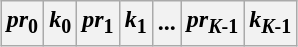<table class="wikitable" style="margin-left: auto; margin-right: auto; border: none;">
<tr>
<th><em>pr</em><sub>0</sub></th>
<th><em>k</em><sub>0</sub></th>
<th><em>pr</em><sub>1</sub></th>
<th><em>k</em><sub>1</sub></th>
<th>...</th>
<th><em>pr</em><sub><em>K</em>-1</sub></th>
<th><em>k</em><sub><em>K</em>-1</sub></th>
</tr>
</table>
